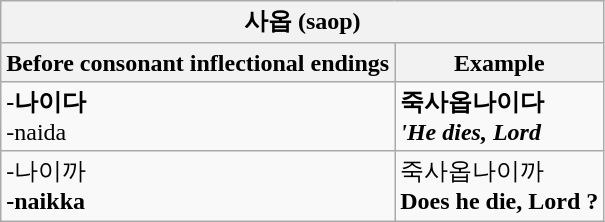<table class="wikitable">
<tr>
<th colspan="2"><strong>사옵 (saop)</strong></th>
</tr>
<tr>
<th>Before consonant inflectional endings</th>
<th>Example</th>
</tr>
<tr>
<td><strong>-나이다</strong><br>-naida</td>
<td><strong>죽사옵나이다<em><br>'He dies, Lord</td>
</tr>
<tr>
<td></strong>-나이까<strong><br>-naikka</td>
<td></strong>죽사옵나이까<strong><br>Does he die, Lord ?</td>
</tr>
</table>
